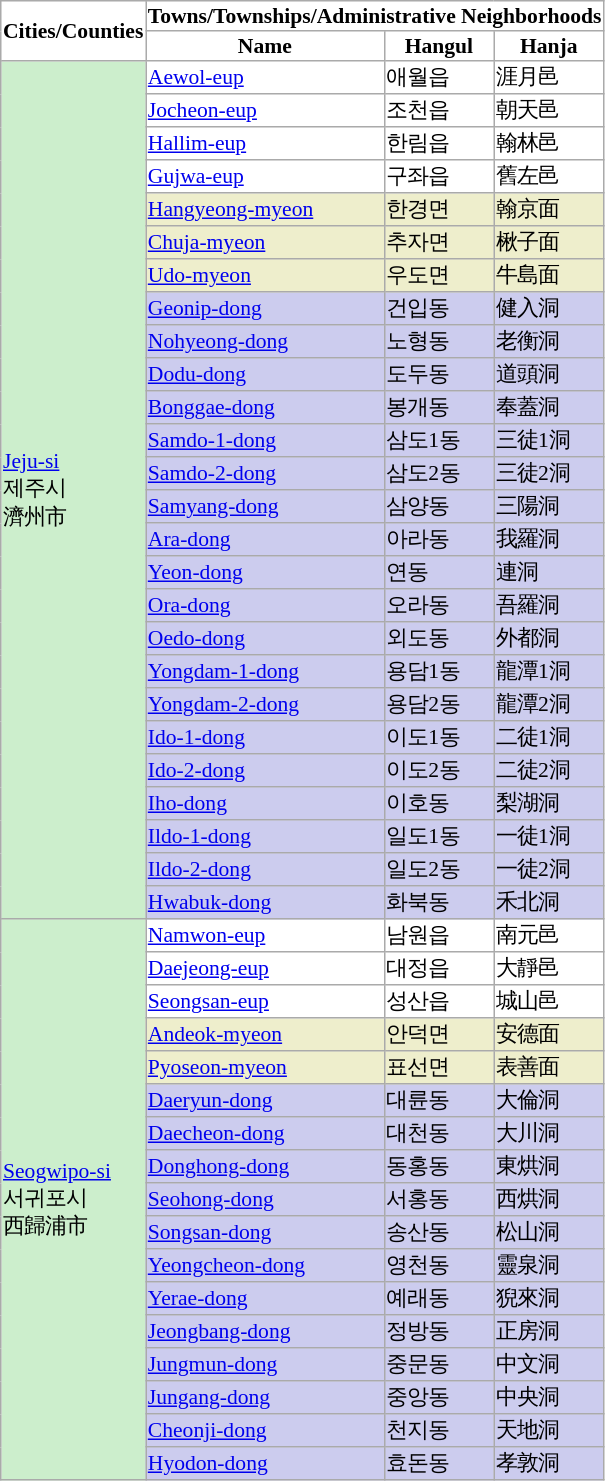<table border=1 cellspacing=0 style="padding: 24em 0; border: 1px #aaa solid; border-collapse: collapse; font-size: 90%;">
<tr>
<th rowspan="2">Cities/Counties</th>
<th colspan="3">Towns/Townships/Administrative Neighborhoods</th>
</tr>
<tr>
<th>Name</th>
<th>Hangul</th>
<th>Hanja</th>
</tr>
<tr>
<td rowspan=26 bgcolor=#cec><a href='#'>Jeju-si</a><br>제주시<br>濟州市</td>
<td><a href='#'>Aewol-eup</a></td>
<td>애월읍</td>
<td>涯月邑</td>
</tr>
<tr>
<td><a href='#'>Jocheon-eup</a></td>
<td>조천읍</td>
<td>朝天邑</td>
</tr>
<tr>
<td><a href='#'>Hallim-eup</a></td>
<td>한림읍</td>
<td>翰林邑</td>
</tr>
<tr>
<td><a href='#'>Gujwa-eup</a></td>
<td>구좌읍</td>
<td>舊左邑</td>
</tr>
<tr bgcolor=#eec>
<td><a href='#'>Hangyeong-myeon</a></td>
<td>한경면</td>
<td>翰京面</td>
</tr>
<tr bgcolor=#eec>
<td><a href='#'>Chuja-myeon</a></td>
<td>추자면</td>
<td>楸子面</td>
</tr>
<tr bgcolor=#eec>
<td><a href='#'>Udo-myeon</a></td>
<td>우도면</td>
<td>牛島面</td>
</tr>
<tr bgcolor=#cce>
<td><a href='#'>Geonip-dong</a></td>
<td>건입동</td>
<td>健入洞</td>
</tr>
<tr bgcolor=#cce>
<td><a href='#'>Nohyeong-dong</a></td>
<td>노형동</td>
<td>老衡洞</td>
</tr>
<tr bgcolor=#cce>
<td><a href='#'>Dodu-dong</a></td>
<td>도두동</td>
<td>道頭洞</td>
</tr>
<tr bgcolor=#cce>
<td><a href='#'>Bonggae-dong</a></td>
<td>봉개동</td>
<td>奉蓋洞</td>
</tr>
<tr bgcolor=#cce>
<td><a href='#'>Samdo-1-dong</a></td>
<td>삼도1동</td>
<td>三徒1洞</td>
</tr>
<tr bgcolor=#cce>
<td><a href='#'>Samdo-2-dong</a></td>
<td>삼도2동</td>
<td>三徒2洞</td>
</tr>
<tr bgcolor=#cce>
<td><a href='#'>Samyang-dong</a></td>
<td>삼양동</td>
<td>三陽洞</td>
</tr>
<tr bgcolor=#cce>
<td><a href='#'>Ara-dong</a></td>
<td>아라동</td>
<td>我羅洞</td>
</tr>
<tr bgcolor=#cce>
<td><a href='#'>Yeon-dong</a></td>
<td>연동</td>
<td>連洞</td>
</tr>
<tr bgcolor=#cce>
<td><a href='#'>Ora-dong</a></td>
<td>오라동</td>
<td>吾羅洞</td>
</tr>
<tr bgcolor=#cce>
<td><a href='#'>Oedo-dong</a></td>
<td>외도동</td>
<td>外都洞</td>
</tr>
<tr bgcolor=#cce>
<td><a href='#'>Yongdam-1-dong</a></td>
<td>용담1동</td>
<td>龍潭1洞</td>
</tr>
<tr bgcolor=#cce>
<td><a href='#'>Yongdam-2-dong</a></td>
<td>용담2동</td>
<td>龍潭2洞</td>
</tr>
<tr bgcolor=#cce>
<td><a href='#'>Ido-1-dong</a></td>
<td>이도1동</td>
<td>二徒1洞</td>
</tr>
<tr bgcolor=#cce>
<td><a href='#'>Ido-2-dong</a></td>
<td>이도2동</td>
<td>二徒2洞</td>
</tr>
<tr bgcolor=#cce>
<td><a href='#'>Iho-dong</a></td>
<td>이호동</td>
<td>梨湖洞</td>
</tr>
<tr bgcolor=#cce>
<td><a href='#'>Ildo-1-dong</a></td>
<td>일도1동</td>
<td>一徒1洞</td>
</tr>
<tr bgcolor=#cce>
<td><a href='#'>Ildo-2-dong</a></td>
<td>일도2동</td>
<td>一徒2洞</td>
</tr>
<tr bgcolor=#cce>
<td><a href='#'>Hwabuk-dong</a></td>
<td>화북동</td>
<td>禾北洞</td>
</tr>
<tr>
<td rowspan=17 bgcolor=#cec><a href='#'>Seogwipo-si</a><br>서귀포시<br>西歸浦市</td>
<td><a href='#'>Namwon-eup</a></td>
<td>남원읍</td>
<td>南元邑</td>
</tr>
<tr>
<td><a href='#'>Daejeong-eup</a></td>
<td>대정읍</td>
<td>大靜邑</td>
</tr>
<tr>
<td><a href='#'>Seongsan-eup</a></td>
<td>성산읍</td>
<td>城山邑</td>
</tr>
<tr bgcolor=#eec>
<td><a href='#'>Andeok-myeon</a></td>
<td>안덕면</td>
<td>安德面</td>
</tr>
<tr bgcolor=#eec>
<td><a href='#'>Pyoseon-myeon</a></td>
<td>표선면</td>
<td>表善面</td>
</tr>
<tr bgcolor=#cce>
<td><a href='#'>Daeryun-dong</a></td>
<td>대륜동</td>
<td>大倫洞</td>
</tr>
<tr bgcolor=#cce>
<td><a href='#'>Daecheon-dong</a></td>
<td>대천동</td>
<td>大川洞</td>
</tr>
<tr bgcolor=#cce>
<td><a href='#'>Donghong-dong</a></td>
<td>동홍동</td>
<td>東烘洞</td>
</tr>
<tr bgcolor=#cce>
<td><a href='#'>Seohong-dong</a></td>
<td>서홍동</td>
<td>西烘洞</td>
</tr>
<tr bgcolor=#cce>
<td><a href='#'>Songsan-dong</a></td>
<td>송산동</td>
<td>松山洞</td>
</tr>
<tr bgcolor=#cce>
<td><a href='#'>Yeongcheon-dong</a></td>
<td>영천동</td>
<td>靈泉洞</td>
</tr>
<tr bgcolor=#cce>
<td><a href='#'>Yerae-dong</a></td>
<td>예래동</td>
<td>猊來洞</td>
</tr>
<tr bgcolor=#cce>
<td><a href='#'>Jeongbang-dong</a></td>
<td>정방동</td>
<td>正房洞</td>
</tr>
<tr bgcolor=#cce>
<td><a href='#'>Jungmun-dong</a></td>
<td>중문동</td>
<td>中文洞</td>
</tr>
<tr bgcolor=#cce>
<td><a href='#'>Jungang-dong</a></td>
<td>중앙동</td>
<td>中央洞</td>
</tr>
<tr bgcolor=#cce>
<td><a href='#'>Cheonji-dong</a></td>
<td>천지동</td>
<td>天地洞</td>
</tr>
<tr bgcolor=#cce>
<td><a href='#'>Hyodon-dong</a></td>
<td>효돈동</td>
<td>孝敦洞</td>
</tr>
</table>
